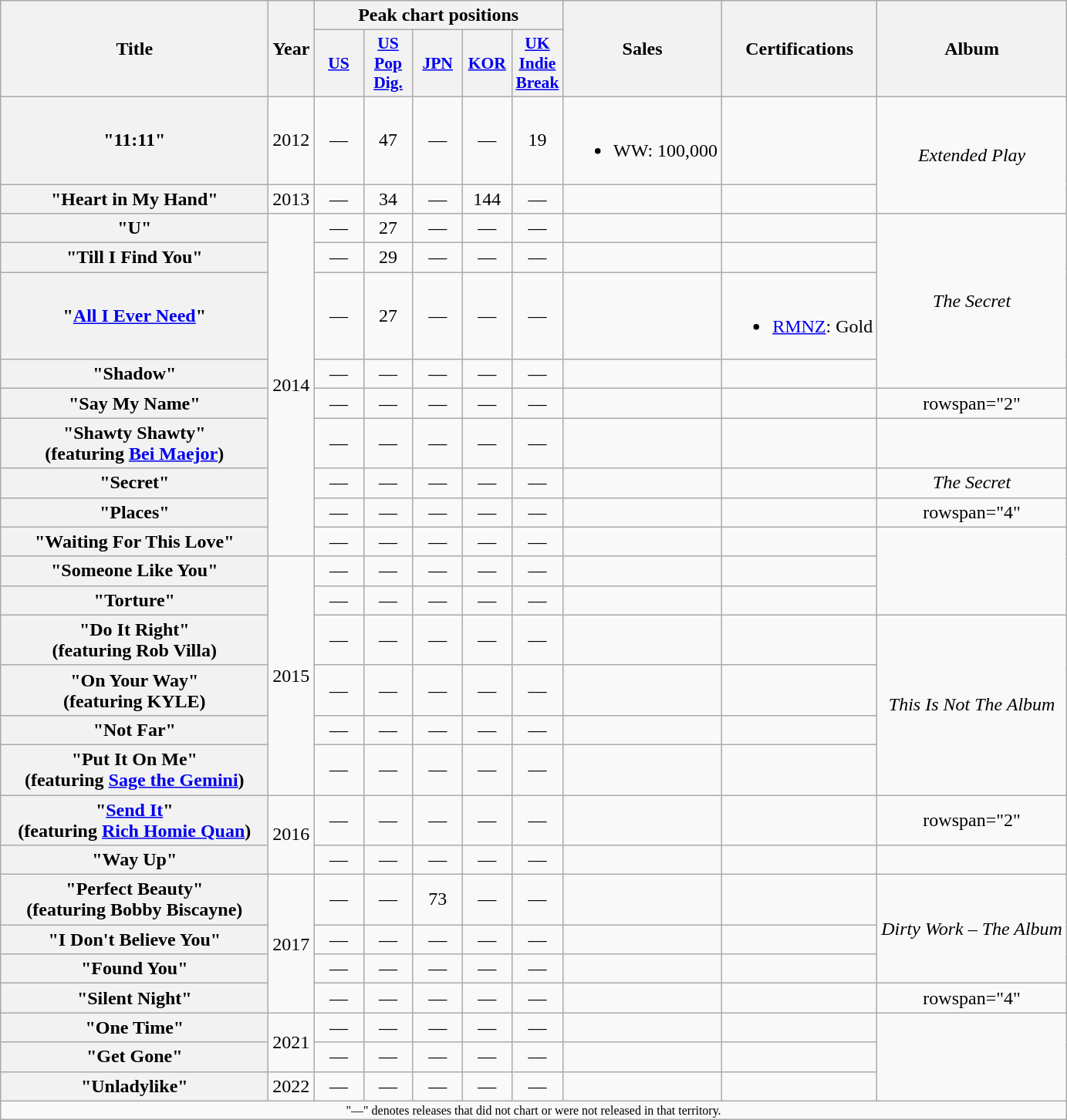<table class="wikitable plainrowheaders" style="text-align:center;">
<tr>
<th scope="col" rowspan="2" style="width:14em;">Title</th>
<th scope="col" rowspan="2">Year</th>
<th scope="col" colspan="5">Peak chart positions</th>
<th scope="col" rowspan="2">Sales</th>
<th scope="col" rowspan="2">Certifications</th>
<th scope="col" rowspan="2">Album</th>
</tr>
<tr>
<th scope="col" style="width:2.5em;font-size:90%;"><a href='#'>US</a><br></th>
<th scope="col" style="width:2.5em;font-size:90%;"><a href='#'>US<br>Pop Dig.</a><br></th>
<th scope="col" style="width:2.5em;font-size:90%;"><a href='#'>JPN</a><br></th>
<th scope="col" style="width:2.5em;font-size:90%;"><a href='#'>KOR</a><br></th>
<th scope="col" style="width:2.5em;font-size:90%;"><a href='#'>UK<br>Indie<br>Break</a><br></th>
</tr>
<tr>
<th scope="row">"11:11"</th>
<td>2012</td>
<td>—</td>
<td>47</td>
<td>—</td>
<td>—</td>
<td>19</td>
<td><br><ul><li>WW: 100,000</li></ul></td>
<td></td>
<td rowspan="2"><em>Extended Play</em></td>
</tr>
<tr>
<th scope="row">"Heart in My Hand"</th>
<td>2013</td>
<td>—</td>
<td>34</td>
<td>—</td>
<td>144</td>
<td>—</td>
<td></td>
<td></td>
</tr>
<tr>
<th scope="row">"U"</th>
<td rowspan="9">2014</td>
<td>—</td>
<td>27</td>
<td>—</td>
<td>—</td>
<td>—</td>
<td></td>
<td></td>
<td rowspan="4"><em>The Secret</em></td>
</tr>
<tr>
<th scope="row">"Till I Find You"</th>
<td>—</td>
<td>29</td>
<td>—</td>
<td>—</td>
<td>—</td>
<td></td>
<td></td>
</tr>
<tr>
<th scope="row">"<a href='#'>All I Ever Need</a>"</th>
<td>—</td>
<td>27</td>
<td>—</td>
<td>—</td>
<td>—</td>
<td></td>
<td><br><ul><li><a href='#'>RMNZ</a>: Gold</li></ul></td>
</tr>
<tr>
<th scope="row">"Shadow"</th>
<td>—</td>
<td>—</td>
<td>—</td>
<td>—</td>
<td>—</td>
<td></td>
<td></td>
</tr>
<tr>
<th scope="row">"Say My Name"</th>
<td>—</td>
<td>—</td>
<td>—</td>
<td>—</td>
<td>—</td>
<td></td>
<td></td>
<td>rowspan="2" </td>
</tr>
<tr>
<th scope="row">"Shawty Shawty"<br><span> (featuring <a href='#'>Bei Maejor</a>)</span></th>
<td>—</td>
<td>—</td>
<td>—</td>
<td>—</td>
<td>—</td>
<td></td>
<td></td>
</tr>
<tr>
<th scope="row">"Secret"</th>
<td>—</td>
<td>—</td>
<td>—</td>
<td>—</td>
<td>—</td>
<td></td>
<td></td>
<td><em>The Secret</em></td>
</tr>
<tr>
<th scope="row">"Places"</th>
<td>—</td>
<td>—</td>
<td>—</td>
<td>—</td>
<td>—</td>
<td></td>
<td></td>
<td>rowspan="4" </td>
</tr>
<tr>
<th scope="row">"Waiting For This Love"</th>
<td>—</td>
<td>—</td>
<td>—</td>
<td>—</td>
<td>—</td>
<td></td>
<td></td>
</tr>
<tr>
<th scope="row">"Someone Like You"</th>
<td rowspan="6">2015</td>
<td>—</td>
<td>—</td>
<td>—</td>
<td>—</td>
<td>—</td>
<td></td>
<td></td>
</tr>
<tr>
<th scope="row">"Torture"</th>
<td>—</td>
<td>—</td>
<td>—</td>
<td>—</td>
<td>—</td>
<td></td>
<td></td>
</tr>
<tr>
<th scope="row">"Do It Right"<br><span> (featuring Rob Villa)</span></th>
<td>—</td>
<td>—</td>
<td>—</td>
<td>—</td>
<td>—</td>
<td></td>
<td></td>
<td rowspan="4"><em>This Is Not The Album</em></td>
</tr>
<tr>
<th scope="row">"On Your Way"<br><span> (featuring KYLE)</span></th>
<td>—</td>
<td>—</td>
<td>—</td>
<td>—</td>
<td>—</td>
<td></td>
<td></td>
</tr>
<tr>
<th scope="row">"Not Far"</th>
<td>—</td>
<td>—</td>
<td>—</td>
<td>—</td>
<td>—</td>
<td></td>
<td></td>
</tr>
<tr>
<th scope="row">"Put It On Me"<br><span> (featuring <a href='#'>Sage the Gemini</a>)</span></th>
<td>—</td>
<td>—</td>
<td>—</td>
<td>—</td>
<td>—</td>
<td></td>
<td></td>
</tr>
<tr>
<th scope="row">"<a href='#'>Send It</a>"<br><span> (featuring <a href='#'>Rich Homie Quan</a>)</span></th>
<td rowspan="2">2016</td>
<td>—</td>
<td>—</td>
<td>—</td>
<td>—</td>
<td>—</td>
<td></td>
<td></td>
<td>rowspan="2" </td>
</tr>
<tr>
<th scope="row">"Way Up"</th>
<td>—</td>
<td>—</td>
<td>—</td>
<td>—</td>
<td>—</td>
<td></td>
<td></td>
</tr>
<tr>
<th scope="row">"Perfect Beauty"<br><span> (featuring Bobby Biscayne)</span></th>
<td rowspan="4">2017</td>
<td>—</td>
<td>—</td>
<td>73</td>
<td>—</td>
<td>—</td>
<td></td>
<td></td>
<td rowspan="3"><em>Dirty Work – The Album</em></td>
</tr>
<tr>
<th scope="row">"I Don't Believe You"</th>
<td>—</td>
<td>—</td>
<td>—</td>
<td>—</td>
<td>—</td>
<td></td>
<td></td>
</tr>
<tr>
<th scope="row">"Found You"</th>
<td>—</td>
<td>—</td>
<td>—</td>
<td>—</td>
<td>—</td>
<td></td>
<td></td>
</tr>
<tr>
<th scope="row">"Silent Night"</th>
<td>—</td>
<td>—</td>
<td>—</td>
<td>—</td>
<td>—</td>
<td></td>
<td></td>
<td>rowspan="4" </td>
</tr>
<tr>
<th scope="row">"One Time"</th>
<td rowspan="2">2021</td>
<td>—</td>
<td>—</td>
<td>—</td>
<td>—</td>
<td>—</td>
<td></td>
<td></td>
</tr>
<tr>
<th scope="row">"Get Gone"</th>
<td>—</td>
<td>—</td>
<td>—</td>
<td>—</td>
<td>—</td>
<td></td>
<td></td>
</tr>
<tr>
<th scope="row">"Unladylike"</th>
<td>2022</td>
<td>—</td>
<td>—</td>
<td>—</td>
<td>—</td>
<td>—</td>
<td></td>
<td></td>
</tr>
<tr>
<td align="center" colspan="15" style="font-size:8pt">"—" denotes releases that did not chart or were not released in that territory.</td>
</tr>
</table>
